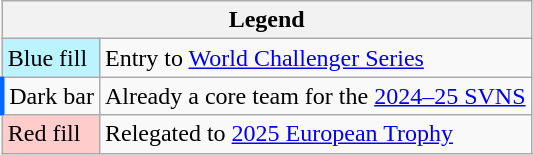<table class="wikitable">
<tr>
<th colspan="2">Legend</th>
</tr>
<tr>
<td bgcolor="#bbf3ff">Blue fill</td>
<td>Entry to <a href='#'>World Challenger Series</a></td>
</tr>
<tr>
<td style="border-left:3px solid #06f;">Dark bar</td>
<td>Already a core team for the <a href='#'>2024–25 SVNS</a></td>
</tr>
<tr>
<td bgcolor="#ffcccc">Red fill</td>
<td>Relegated to <a href='#'>2025 European Trophy</a></td>
</tr>
</table>
